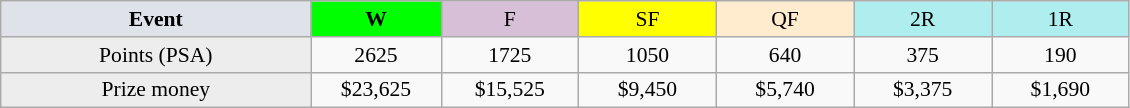<table class=wikitable style=font-size:90%;text-align:center>
<tr>
<td width=200 colspan=1 bgcolor=#dfe2e9><strong>Event</strong></td>
<td width=80 bgcolor=lime><strong>W</strong></td>
<td width=85 bgcolor=#D8BFD8>F</td>
<td width=85 bgcolor=#FFFF00>SF</td>
<td width=85 bgcolor=#ffebcd>QF</td>
<td width=85 bgcolor=#afeeee>2R</td>
<td width=85 bgcolor=#afeeee>1R</td>
</tr>
<tr>
<td bgcolor=#EDEDED>Points (PSA)</td>
<td>2625</td>
<td>1725</td>
<td>1050</td>
<td>640</td>
<td>375</td>
<td>190</td>
</tr>
<tr>
<td bgcolor=#EDEDED>Prize money</td>
<td>$23,625</td>
<td>$15,525</td>
<td>$9,450</td>
<td>$5,740</td>
<td>$3,375</td>
<td>$1,690</td>
</tr>
</table>
